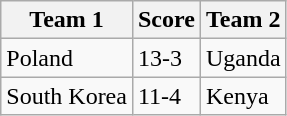<table class="wikitable">
<tr>
<th>Team 1</th>
<th>Score</th>
<th>Team 2</th>
</tr>
<tr>
<td>Poland </td>
<td>13-3</td>
<td>Uganda </td>
</tr>
<tr>
<td>South Korea </td>
<td>11-4</td>
<td>Kenya </td>
</tr>
</table>
